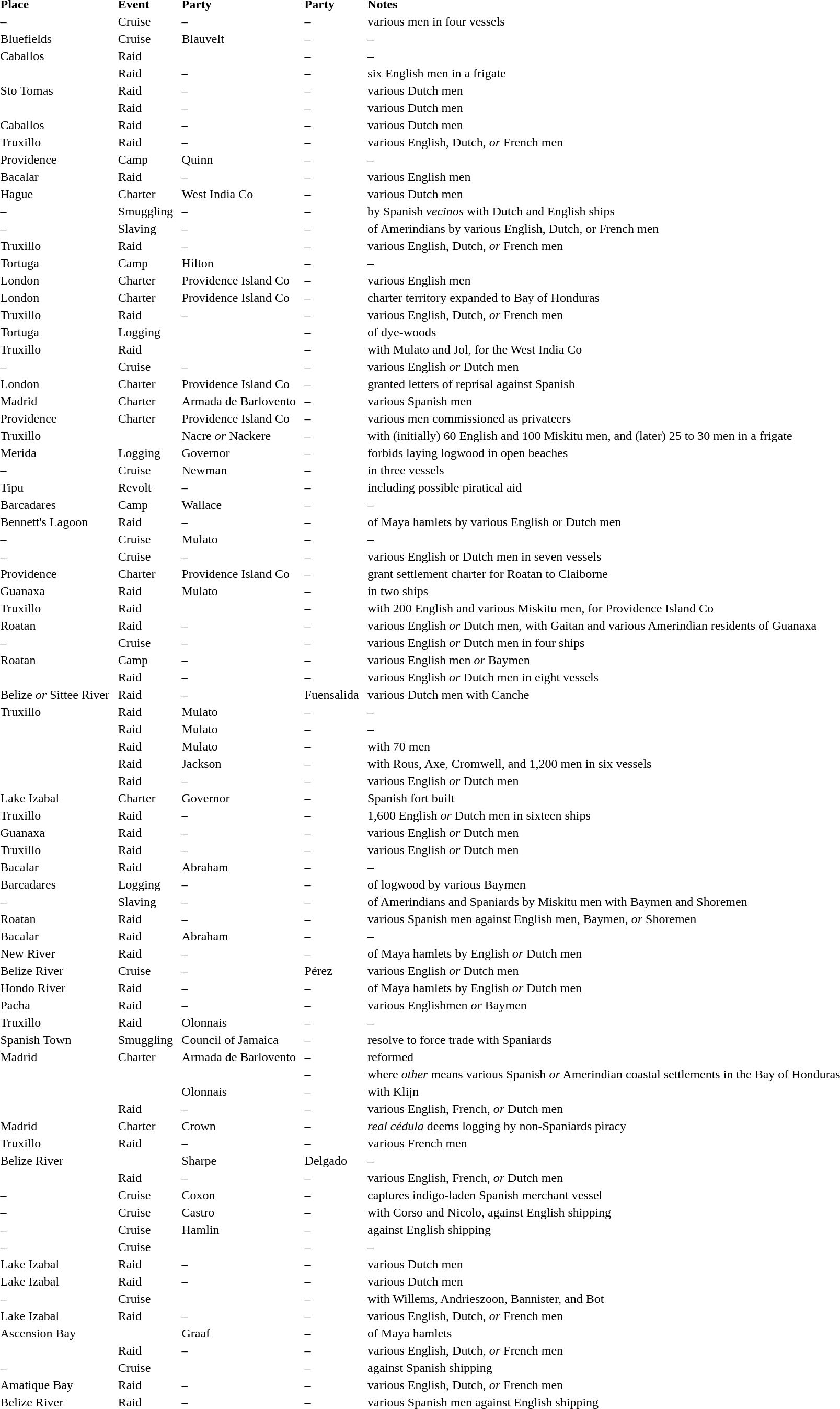<table class="sortable">
<tr>
<th style="text-align:right;"></th>
<th style="text-align:right;padding-left:.5em;"></th>
<th style="text-align:left;padding-left:.5em;"class=unsortable>Place</th>
<th style="text-align:left;padding-left:.5em;"class=unsortable>Event</th>
<th style="text-align:left;padding-left:.5em;"class=unsortable>Party</th>
<th style="text-align:left;padding-left:.5em;"class=unsortable>Party</th>
<th style="text-align:left;padding-left:.5em;"class=unsortable>Notes</th>
</tr>
<tr>
<td style="text-align:right;vertical-align:top;"></td>
<td style="text-align:right;vertical-align:top;padding-left:.5em;"></td>
<td style="vertical-align:top;padding-left:.5em;">–</td>
<td style="padding-left:.5em;vertical-align:top;">Cruise</td>
<td style="padding-left:.5em;vertical-align:top;">–</td>
<td style="padding-left:.5em;vertical-align:top;">–</td>
<td style="padding-left:.5em;vertical-align:top;">various men in four vessels</td>
</tr>
<tr>
<td style="text-align:right;vertical-align:top;"></td>
<td style="text-align:right;vertical-align:top;padding-left:.5em;"></td>
<td style="vertical-align:top;padding-left:.5em;">Bluefields</td>
<td style="padding-left:.5em;vertical-align:top;">Cruise</td>
<td style="padding-left:.5em;vertical-align:top;">Blauvelt</td>
<td style="padding-left:.5em;vertical-align:top;">–</td>
<td style="padding-left:.5em;vertical-align:top;">–</td>
</tr>
<tr>
<td style="text-align:right;vertical-align:top;"></td>
<td style="text-align:right;vertical-align:top;padding-left:.5em;"></td>
<td style="vertical-align:top;padding-left:.5em;">Caballos</td>
<td style="padding-left:.5em;vertical-align:top;">Raid</td>
<td style="padding-left:.5em;vertical-align:top;"></td>
<td style="padding-left:.5em;vertical-align:top;">–</td>
<td style="padding-left:.5em;vertical-align:top;">–</td>
</tr>
<tr>
<td style="text-align:right;vertical-align:top;"></td>
<td style="text-align:right;vertical-align:top;padding-left:.5em;"></td>
<td style="vertical-align:top;padding-left:.5em;"></td>
<td style="padding-left:.5em;vertical-align:top;">Raid</td>
<td style="padding-left:.5em;vertical-align:top;">–</td>
<td style="padding-left:.5em;vertical-align:top;">–</td>
<td style="padding-left:.5em;vertical-align:top;">six English men in a frigate</td>
</tr>
<tr>
<td style="text-align:right;vertical-align:top;"></td>
<td style="text-align:right;vertical-align:top;padding-left:.5em;"></td>
<td style="vertical-align:top;padding-left:.5em;">Sto Tomas</td>
<td style="padding-left:.5em;vertical-align:top;">Raid</td>
<td style="padding-left:.5em;vertical-align:top;">–</td>
<td style="padding-left:.5em;vertical-align:top;">–</td>
<td style="padding-left:.5em;vertical-align:top;">various Dutch men</td>
</tr>
<tr>
<td style="text-align:right;vertical-align:top;"></td>
<td style="text-align:right;vertical-align:top;padding-left:.5em;"></td>
<td style="vertical-align:top;padding-left:.5em;"></td>
<td style="padding-left:.5em;vertical-align:top;">Raid</td>
<td style="padding-left:.5em;vertical-align:top;">–</td>
<td style="padding-left:.5em;vertical-align:top;">–</td>
<td style="padding-left:.5em;vertical-align:top;">various Dutch men</td>
</tr>
<tr>
<td style="text-align:right;vertical-align:top;"></td>
<td style="text-align:right;vertical-align:top;padding-left:.5em;"></td>
<td style="vertical-align:top;padding-left:.5em;">Caballos</td>
<td style="padding-left:.5em;vertical-align:top;">Raid</td>
<td style="padding-left:.5em;vertical-align:top;">–</td>
<td style="padding-left:.5em;vertical-align:top;">–</td>
<td style="padding-left:.5em;vertical-align:top;">various Dutch men</td>
</tr>
<tr>
<td style="text-align:right;vertical-align:top;"></td>
<td style="text-align:right;vertical-align:top;padding-left:.5em;"></td>
<td style="vertical-align:top;padding-left:.5em;">Truxillo</td>
<td style="padding-left:.5em;vertical-align:top;">Raid</td>
<td style="padding-left:.5em;vertical-align:top;">–</td>
<td style="padding-left:.5em;vertical-align:top;">–</td>
<td style="padding-left:.5em;vertical-align:top;">various English, Dutch, <em>or</em> French men</td>
</tr>
<tr>
<td style="text-align:right;vertical-align:top;"></td>
<td style="text-align:right;vertical-align:top;padding-left:.5em;"></td>
<td style="vertical-align:top;padding-left:.5em;">Providence</td>
<td style="padding-left:.5em;vertical-align:top;">Camp</td>
<td style="padding-left:.5em;vertical-align:top;">Quinn</td>
<td style="padding-left:.5em;vertical-align:top;">–</td>
<td style="padding-left:.5em;vertical-align:top;">–</td>
</tr>
<tr>
<td style="text-align:right;vertical-align:top;"></td>
<td style="text-align:right;vertical-align:top;padding-left:.5em;"></td>
<td style="vertical-align:top;padding-left:.5em;">Bacalar</td>
<td style="padding-left:.5em;vertical-align:top;">Raid</td>
<td style="padding-left:.5em;vertical-align:top;">–</td>
<td style="padding-left:.5em;vertical-align:top;">–</td>
<td style="padding-left:.5em;vertical-align:top;">various English men</td>
</tr>
<tr>
<td style="text-align:right;vertical-align:top;"></td>
<td style="text-align:right;vertical-align:top;padding-left:.5em;"></td>
<td style="vertical-align:top;padding-left:.5em;">Hague</td>
<td style="padding-left:.5em;vertical-align:top;">Charter</td>
<td style="padding-left:.5em;vertical-align:top;">West India Co</td>
<td style="padding-left:.5em;vertical-align:top;">–</td>
<td style="padding-left:.5em;vertical-align:top;">various Dutch men</td>
</tr>
<tr>
<td style="text-align:right;vertical-align:top;"></td>
<td style="text-align:right;vertical-align:top;padding-left:.5em;"></td>
<td style="vertical-align:top;padding-left:.5em;">–</td>
<td style="padding-left:.5em;vertical-align:top;">Smuggling</td>
<td style="padding-left:.5em;vertical-align:top;">–</td>
<td style="padding-left:.5em;vertical-align:top;">–</td>
<td style="padding-left:.5em;vertical-align:top;">by Spanish <em>vecinos</em> with Dutch and English ships</td>
</tr>
<tr>
<td style="text-align:right;vertical-align:top;"></td>
<td style="text-align:right;vertical-align:top;padding-left:.5em;"></td>
<td style="vertical-align:top;padding-left:.5em;">–</td>
<td style="padding-left:.5em;vertical-align:top;">Slaving</td>
<td style="padding-left:.5em;vertical-align:top;">–</td>
<td style="padding-left:.5em;vertical-align:top;">–</td>
<td style="padding-left:.5em;vertical-align:top;">of Amerindians by various English, Dutch, or French men</td>
</tr>
<tr>
<td style="text-align:right;vertical-align:top;"></td>
<td style="text-align:right;vertical-align:top;padding-left:.5em;"></td>
<td style="vertical-align:top;padding-left:.5em;">Truxillo</td>
<td style="padding-left:.5em;vertical-align:top;">Raid</td>
<td style="padding-left:.5em;vertical-align:top;">–</td>
<td style="padding-left:.5em;vertical-align:top;">–</td>
<td style="padding-left:.5em;vertical-align:top;">various English, Dutch, <em>or</em> French men</td>
</tr>
<tr>
<td style="text-align:right;vertical-align:top;"></td>
<td style="text-align:right;vertical-align:top;padding-left:.5em;"></td>
<td style="vertical-align:top;padding-left:.5em;">Tortuga</td>
<td style="padding-left:.5em;vertical-align:top;">Camp</td>
<td style="padding-left:.5em;vertical-align:top;">Hilton</td>
<td style="padding-left:.5em;vertical-align:top;">–</td>
<td style="padding-left:.5em;vertical-align:top;">–</td>
</tr>
<tr>
<td style="text-align:right;vertical-align:top;"></td>
<td style="text-align:right;vertical-align:top;padding-left:.5em;"></td>
<td style="vertical-align:top;padding-left:.5em;">London</td>
<td style="padding-left:.5em;vertical-align:top;">Charter</td>
<td style="padding-left:.5em;vertical-align:top;">Providence Island Co</td>
<td style="padding-left:.5em;vertical-align:top;">–</td>
<td style="padding-left:.5em;vertical-align:top;">various English men</td>
</tr>
<tr>
<td style="text-align:right;vertical-align:top;"></td>
<td style="text-align:right;vertical-align:top;padding-left:.5em;"></td>
<td style="vertical-align:top;padding-left:.5em;">London</td>
<td style="padding-left:.5em;vertical-align:top;">Charter</td>
<td style="padding-left:.5em;vertical-align:top;">Providence Island Co</td>
<td style="padding-left:.5em;vertical-align:top;">–</td>
<td style="padding-left:.5em;vertical-align:top;">charter territory expanded to Bay of Honduras</td>
</tr>
<tr>
<td style="text-align:right;vertical-align:top;"></td>
<td style="text-align:right;vertical-align:top;padding-left:.5em;"></td>
<td style="vertical-align:top;padding-left:.5em;">Truxillo</td>
<td style="padding-left:.5em;vertical-align:top;">Raid</td>
<td style="padding-left:.5em;vertical-align:top;">–</td>
<td style="padding-left:.5em;vertical-align:top;">–</td>
<td style="padding-left:.5em;vertical-align:top;">various English, Dutch, <em>or</em> French men</td>
</tr>
<tr>
<td style="text-align:right;vertical-align:top;"></td>
<td style="text-align:right;vertical-align:top;padding-left:.5em;"></td>
<td style="vertical-align:top;padding-left:.5em;">Tortuga</td>
<td style="padding-left:.5em;vertical-align:top;">Logging</td>
<td style="padding-left:.5em;vertical-align:top;"></td>
<td style="padding-left:.5em;vertical-align:top;">–</td>
<td style="padding-left:.5em;vertical-align:top;">of dye-woods</td>
</tr>
<tr>
<td style="text-align:right;vertical-align:top;"></td>
<td style="text-align:right;vertical-align:top;padding-left:.5em;"></td>
<td style="vertical-align:top;padding-left:.5em;">Truxillo</td>
<td style="padding-left:.5em;vertical-align:top;">Raid</td>
<td style="padding-left:.5em;vertical-align:top;"></td>
<td style="padding-left:.5em;vertical-align:top;">–</td>
<td style="padding-left:.5em;vertical-align:top;">with Mulato and Jol, for the West India Co</td>
</tr>
<tr>
<td style="text-align:right;vertical-align:top;"></td>
<td style="text-align:right;vertical-align:top;padding-left:.5em;"></td>
<td style="vertical-align:top;padding-left:.5em;">–</td>
<td style="padding-left:.5em;vertical-align:top;">Cruise</td>
<td style="padding-left:.5em;vertical-align:top;">–</td>
<td style="padding-left:.5em;vertical-align:top;">–</td>
<td style="padding-left:.5em;vertical-align:top;">various English <em>or</em> Dutch men</td>
</tr>
<tr>
<td style="text-align:right;vertical-align:top;"></td>
<td style="text-align:right;vertical-align:top;padding-left:.5em;"></td>
<td style="vertical-align:top;padding-left:.5em;">London</td>
<td style="padding-left:.5em;vertical-align:top;">Charter</td>
<td style="padding-left:.5em;vertical-align:top;">Providence Island Co</td>
<td style="padding-left:.5em;vertical-align:top;">–</td>
<td style="padding-left:.5em;vertical-align:top;">granted letters of reprisal against Spanish</td>
</tr>
<tr>
<td style="text-align:right;vertical-align:top;"></td>
<td style="text-align:right;vertical-align:top;padding-left:.5em;"></td>
<td style="vertical-align:top;padding-left:.5em;">Madrid</td>
<td style="padding-left:.5em;vertical-align:top;">Charter</td>
<td style="padding-left:.5em;vertical-align:top;">Armada de Barlovento</td>
<td style="padding-left:.5em;vertical-align:top;">–</td>
<td style="padding-left:.5em;vertical-align:top;">various Spanish men</td>
</tr>
<tr>
<td style="text-align:right;vertical-align:top;"></td>
<td style="text-align:right;vertical-align:top;padding-left:.5em;"></td>
<td style="vertical-align:top;padding-left:.5em;">Providence</td>
<td style="padding-left:.5em;vertical-align:top;">Charter</td>
<td style="padding-left:.5em;vertical-align:top;">Providence Island Co</td>
<td style="padding-left:.5em;vertical-align:top;">–</td>
<td style="padding-left:.5em;vertical-align:top;">various men commissioned as privateers</td>
</tr>
<tr>
<td style="text-align:right;vertical-align:top;"></td>
<td style="text-align:right;vertical-align:top;padding-left:.5em;"></td>
<td style="vertical-align:top;padding-left:.5em;">Truxillo</td>
<td style="padding-left:.5em;vertical-align:top;"></td>
<td style="padding-left:.5em;vertical-align:top;">Nacre <em>or</em> Nackere</td>
<td style="padding-left:.5em;vertical-align:top;">–</td>
<td style="padding-left:.5em;vertical-align:top;">with (initially) 60 English and 100 Miskitu men, and (later) 25 to 30 men in a frigate</td>
</tr>
<tr>
<td style="text-align:right;vertical-align:top;"></td>
<td style="text-align:right;vertical-align:top;padding-left:.5em;"></td>
<td style="vertical-align:top;padding-left:.5em;">Merida</td>
<td style="padding-left:.5em;vertical-align:top;">Logging</td>
<td style="padding-left:.5em;vertical-align:top;">Governor</td>
<td style="padding-left:.5em;vertical-align:top;">–</td>
<td style="padding-left:.5em;vertical-align:top;">forbids laying logwood in open beaches</td>
</tr>
<tr>
<td style="text-align:right;vertical-align:top;"></td>
<td style="text-align:right;vertical-align:top;padding-left:.5em;"></td>
<td style="vertical-align:top;padding-left:.5em;">–</td>
<td style="padding-left:.5em;vertical-align:top;">Cruise</td>
<td style="padding-left:.5em;vertical-align:top;">Newman</td>
<td style="padding-left:.5em;vertical-align:top;">–</td>
<td style="padding-left:.5em;vertical-align:top;">in three vessels</td>
</tr>
<tr>
<td style="text-align:right;vertical-align:top;"></td>
<td style="text-align:right;vertical-align:top;padding-left:.5em;"></td>
<td style="vertical-align:top;padding-left:.5em;">Tipu</td>
<td style="padding-left:.5em;vertical-align:top;">Revolt</td>
<td style="padding-left:.5em;vertical-align:top;">–</td>
<td style="padding-left:.5em;vertical-align:top;">–</td>
<td style="padding-left:.5em;vertical-align:top;">including possible piratical aid</td>
</tr>
<tr>
<td style="text-align:right;vertical-align:top;"></td>
<td style="text-align:right;vertical-align:top;padding-left:.5em;"></td>
<td style="vertical-align:top;padding-left:.5em;">Barcadares</td>
<td style="padding-left:.5em;vertical-align:top;">Camp</td>
<td style="padding-left:.5em;vertical-align:top;">Wallace</td>
<td style="padding-left:.5em;vertical-align:top;">–</td>
<td style="padding-left:.5em;vertical-align:top;">–</td>
</tr>
<tr>
<td style="text-align:right;vertical-align:top;"></td>
<td style="text-align:right;vertical-align:top;padding-left:.5em;"></td>
<td style="vertical-align:top;padding-left:.5em;">Bennett's Lagoon</td>
<td style="padding-left:.5em;vertical-align:top;">Raid</td>
<td style="padding-left:.5em;vertical-align:top;">–</td>
<td style="padding-left:.5em;vertical-align:top;">–</td>
<td style="padding-left:.5em;vertical-align:top;">of Maya hamlets by various English or Dutch men</td>
</tr>
<tr>
<td style="text-align:right;vertical-align:top;"></td>
<td style="text-align:right;vertical-align:top;padding-left:.5em;"></td>
<td style="vertical-align:top;padding-left:.5em;">–</td>
<td style="padding-left:.5em;vertical-align:top;">Cruise</td>
<td style="padding-left:.5em;vertical-align:top;">Mulato</td>
<td style="padding-left:.5em;vertical-align:top;">–</td>
<td style="padding-left:.5em;vertical-align:top;">–</td>
</tr>
<tr>
<td style="text-align:right;vertical-align:top;"></td>
<td style="text-align:right;vertical-align:top;padding-left:.5em;"></td>
<td style="vertical-align:top;padding-left:.5em;">–</td>
<td style="padding-left:.5em;vertical-align:top;">Cruise</td>
<td style="padding-left:.5em;vertical-align:top;">–</td>
<td style="padding-left:.5em;vertical-align:top;">–</td>
<td style="padding-left:.5em;vertical-align:top;">various English or Dutch men in seven vessels</td>
</tr>
<tr>
<td style="text-align:right;vertical-align:top;"></td>
<td style="text-align:right;vertical-align:top;padding-left:.5em;"></td>
<td style="vertical-align:top;padding-left:.5em;">Providence</td>
<td style="padding-left:.5em;vertical-align:top;">Charter</td>
<td style="padding-left:.5em;vertical-align:top;">Providence Island Co</td>
<td style="padding-left:.5em;vertical-align:top;">–</td>
<td style="padding-left:.5em;vertical-align:top;">grant settlement charter for Roatan to Claiborne</td>
</tr>
<tr>
<td style="text-align:right;vertical-align:top;"></td>
<td style="text-align:right;vertical-align:top;padding-left:.5em;"></td>
<td style="vertical-align:top;padding-left:.5em;">Guanaxa</td>
<td style="padding-left:.5em;vertical-align:top;">Raid</td>
<td style="padding-left:.5em;vertical-align:top;">Mulato</td>
<td style="padding-left:.5em;vertical-align:top;">–</td>
<td style="padding-left:.5em;vertical-align:top;">in two ships</td>
</tr>
<tr>
<td style="text-align:right;vertical-align:top;"></td>
<td style="text-align:right;vertical-align:top;padding-left:.5em;"></td>
<td style="vertical-align:top;padding-left:.5em;">Truxillo</td>
<td style="padding-left:.5em;vertical-align:top;">Raid</td>
<td style="padding-left:.5em;vertical-align:top;"></td>
<td style="padding-left:.5em;vertical-align:top;">–</td>
<td style="padding-left:.5em;vertical-align:top;">with 200 English and various Miskitu men, for Providence Island Co</td>
</tr>
<tr>
<td style="text-align:right;vertical-align:top;"></td>
<td style="text-align:right;vertical-align:top;padding-left:.5em;"></td>
<td style="vertical-align:top;padding-left:.5em;">Roatan</td>
<td style="padding-left:.5em;vertical-align:top;">Raid</td>
<td style="padding-left:.5em;vertical-align:top;">–</td>
<td style="padding-left:.5em;vertical-align:top;">–</td>
<td style="padding-left:.5em;vertical-align:top;">various English <em>or</em> Dutch men, with Gaitan and various Amerindian residents of Guanaxa</td>
</tr>
<tr>
<td style="text-align:right;vertical-align:top;"></td>
<td style="text-align:right;vertical-align:top;padding-left:.5em;"></td>
<td style="vertical-align:top;padding-left:.5em;">–</td>
<td style="padding-left:.5em;vertical-align:top;">Cruise</td>
<td style="padding-left:.5em;vertical-align:top;">–</td>
<td style="padding-left:.5em;vertical-align:top;">–</td>
<td style="padding-left:.5em;vertical-align:top;">various English <em>or</em> Dutch men in four ships</td>
</tr>
<tr>
<td style="text-align:right;vertical-align:top;"></td>
<td style="text-align:right;vertical-align:top;padding-left:.5em;"></td>
<td style="vertical-align:top;padding-left:.5em;">Roatan</td>
<td style="padding-left:.5em;vertical-align:top;">Camp</td>
<td style="padding-left:.5em;vertical-align:top;">–</td>
<td style="padding-left:.5em;vertical-align:top;">–</td>
<td style="padding-left:.5em;vertical-align:top;">various English men <em>or</em> Baymen</td>
</tr>
<tr>
<td style="text-align:right;vertical-align:top;"></td>
<td style="text-align:right;vertical-align:top;padding-left:.5em;"></td>
<td style="vertical-align:top;padding-left:.5em;"></td>
<td style="padding-left:.5em;vertical-align:top;">Raid</td>
<td style="padding-left:.5em;vertical-align:top;">–</td>
<td style="padding-left:.5em;vertical-align:top;">–</td>
<td style="padding-left:.5em;vertical-align:top;">various English <em>or</em> Dutch men in eight vessels</td>
</tr>
<tr>
<td style="text-align:right;vertical-align:top;"></td>
<td style="text-align:right;vertical-align:top;padding-left:.5em;"></td>
<td style="vertical-align:top;padding-left:.5em;">Belize <em>or</em> Sittee River</td>
<td style="padding-left:.5em;vertical-align:top;">Raid</td>
<td style="padding-left:.5em;vertical-align:top;">–</td>
<td style="padding-left:.5em;vertical-align:top;">Fuensalida</td>
<td style="padding-left:.5em;vertical-align:top;">various Dutch men with Canche</td>
</tr>
<tr>
<td style="text-align:right;vertical-align:top;"></td>
<td style="text-align:right;vertical-align:top;padding-left:.5em;"></td>
<td style="vertical-align:top;padding-left:.5em;">Truxillo</td>
<td style="padding-left:.5em;vertical-align:top;">Raid</td>
<td style="padding-left:.5em;vertical-align:top;">Mulato</td>
<td style="padding-left:.5em;vertical-align:top;">–</td>
<td style="padding-left:.5em;vertical-align:top;">–</td>
</tr>
<tr>
<td style="text-align:right;vertical-align:top;"></td>
<td style="text-align:right;vertical-align:top;padding-left:.5em;"></td>
<td style="vertical-align:top;padding-left:.5em;"></td>
<td style="padding-left:.5em;vertical-align:top;">Raid</td>
<td style="padding-left:.5em;vertical-align:top;">Mulato</td>
<td style="padding-left:.5em;vertical-align:top;">–</td>
<td style="padding-left:.5em;vertical-align:top;">–</td>
</tr>
<tr>
<td style="text-align:right;vertical-align:top;"></td>
<td style="text-align:right;vertical-align:top;padding-left:.5em;"></td>
<td style="vertical-align:top;padding-left:.5em;"></td>
<td style="padding-left:.5em;vertical-align:top;">Raid</td>
<td style="padding-left:.5em;vertical-align:top;">Mulato</td>
<td style="padding-left:.5em;vertical-align:top;">–</td>
<td style="padding-left:.5em;vertical-align:top;">with 70 men</td>
</tr>
<tr>
<td style="text-align:right;vertical-align:top;"></td>
<td style="text-align:right;vertical-align:top;padding-left:.5em;"></td>
<td style="vertical-align:top;padding-left:.5em;"></td>
<td style="padding-left:.5em;vertical-align:top;">Raid</td>
<td style="padding-left:.5em;vertical-align:top;">Jackson</td>
<td style="padding-left:.5em;vertical-align:top;">–</td>
<td style="padding-left:.5em;vertical-align:top;">with Rous, Axe, Cromwell, and 1,200 men in six vessels</td>
</tr>
<tr>
<td style="text-align:right;vertical-align:top;"></td>
<td style="text-align:right;vertical-align:top;padding-left:.5em;"></td>
<td style="vertical-align:top;padding-left:.5em;"></td>
<td style="padding-left:.5em;vertical-align:top;">Raid</td>
<td style="padding-left:.5em;vertical-align:top;">–</td>
<td style="padding-left:.5em;vertical-align:top;">–</td>
<td style="padding-left:.5em;vertical-align:top;">various English <em>or</em> Dutch men</td>
</tr>
<tr>
<td style="text-align:right;vertical-align:top;"></td>
<td style="text-align:right;vertical-align:top;padding-left:.5em;"></td>
<td style="vertical-align:top;padding-left:.5em;">Lake Izabal</td>
<td style="padding-left:.5em;vertical-align:top;">Charter</td>
<td style="padding-left:.5em;vertical-align:top;">Governor</td>
<td style="padding-left:.5em;vertical-align:top;">–</td>
<td style="padding-left:.5em;vertical-align:top;">Spanish fort built</td>
</tr>
<tr>
<td style="text-align:right;vertical-align:top;"></td>
<td style="text-align:right;vertical-align:top;padding-left:.5em;"></td>
<td style="vertical-align:top;padding-left:.5em;">Truxillo</td>
<td style="padding-left:.5em;vertical-align:top;">Raid</td>
<td style="padding-left:.5em;vertical-align:top;">–</td>
<td style="padding-left:.5em;vertical-align:top;">–</td>
<td style="padding-left:.5em;vertical-align:top;">1,600 English <em>or</em> Dutch men in sixteen ships</td>
</tr>
<tr>
<td style="text-align:right;vertical-align:top;"></td>
<td style="text-align:right;vertical-align:top;padding-left:.5em;"></td>
<td style="vertical-align:top;padding-left:.5em;">Guanaxa</td>
<td style="padding-left:.5em;vertical-align:top;">Raid</td>
<td style="padding-left:.5em;vertical-align:top;">–</td>
<td style="padding-left:.5em;vertical-align:top;">–</td>
<td style="padding-left:.5em;vertical-align:top;">various English <em>or</em> Dutch men</td>
</tr>
<tr>
<td style="text-align:right;vertical-align:top;"></td>
<td style="text-align:right;vertical-align:top;padding-left:.5em;"></td>
<td style="vertical-align:top;padding-left:.5em;">Truxillo</td>
<td style="padding-left:.5em;vertical-align:top;">Raid</td>
<td style="padding-left:.5em;vertical-align:top;">–</td>
<td style="padding-left:.5em;vertical-align:top;">–</td>
<td style="padding-left:.5em;vertical-align:top;">various English <em>or</em> Dutch men</td>
</tr>
<tr>
<td style="text-align:right;vertical-align:top;"></td>
<td style="text-align:right;vertical-align:top;padding-left:.5em;"></td>
<td style="vertical-align:top;padding-left:.5em;">Bacalar</td>
<td style="padding-left:.5em;vertical-align:top;">Raid</td>
<td style="padding-left:.5em;vertical-align:top;">Abraham</td>
<td style="padding-left:.5em;vertical-align:top;">–</td>
<td style="padding-left:.5em;vertical-align:top;">–</td>
</tr>
<tr>
<td style="text-align:right;vertical-align:top;"></td>
<td style="text-align:right;vertical-align:top;padding-left:.5em;"></td>
<td style="vertical-align:top;padding-left:.5em;">Barcadares</td>
<td style="padding-left:.5em;vertical-align:top;">Logging</td>
<td style="padding-left:.5em;vertical-align:top;">–</td>
<td style="padding-left:.5em;vertical-align:top;">–</td>
<td style="padding-left:.5em;vertical-align:top;">of logwood by various Baymen</td>
</tr>
<tr>
<td style="text-align:right;vertical-align:top;"></td>
<td style="text-align:right;vertical-align:top;padding-left:.5em;"></td>
<td style="vertical-align:top;padding-left:.5em;">–</td>
<td style="padding-left:.5em;vertical-align:top;">Slaving</td>
<td style="padding-left:.5em;vertical-align:top;">–</td>
<td style="padding-left:.5em;vertical-align:top;">–</td>
<td style="padding-left:.5em;vertical-align:top;">of Amerindians and Spaniards by Miskitu men with Baymen and Shoremen</td>
</tr>
<tr>
<td style="text-align:right;vertical-align:top;"></td>
<td style="text-align:right;vertical-align:top;padding-left:.5em;"></td>
<td style="vertical-align:top;padding-left:.5em;">Roatan</td>
<td style="padding-left:.5em;vertical-align:top;">Raid</td>
<td style="padding-left:.5em;vertical-align:top;">–</td>
<td style="padding-left:.5em;vertical-align:top;">–</td>
<td style="padding-left:.5em;vertical-align:top;">various Spanish men against English men, Baymen, <em>or</em> Shoremen</td>
</tr>
<tr>
<td style="text-align:right;vertical-align:top;"></td>
<td style="text-align:right;vertical-align:top;padding-left:.5em;"></td>
<td style="vertical-align:top;padding-left:.5em;">Bacalar</td>
<td style="padding-left:.5em;vertical-align:top;">Raid</td>
<td style="padding-left:.5em;vertical-align:top;">Abraham</td>
<td style="padding-left:.5em;vertical-align:top;">–</td>
<td style="padding-left:.5em;vertical-align:top;">–</td>
</tr>
<tr>
<td style="text-align:right;vertical-align:top;"></td>
<td style="text-align:right;vertical-align:top;padding-left:.5em;"></td>
<td style="vertical-align:top;padding-left:.5em;">New River</td>
<td style="padding-left:.5em;vertical-align:top;">Raid</td>
<td style="padding-left:.5em;vertical-align:top;">–</td>
<td style="padding-left:.5em;vertical-align:top;">–</td>
<td style="padding-left:.5em;vertical-align:top;">of Maya hamlets by English <em>or</em> Dutch men</td>
</tr>
<tr>
<td style="text-align:right;vertical-align:top;"></td>
<td style="text-align:right;vertical-align:top;padding-left:.5em;"></td>
<td style="vertical-align:top;padding-left:.5em;">Belize River</td>
<td style="padding-left:.5em;vertical-align:top;">Cruise</td>
<td style="padding-left:.5em;vertical-align:top;">–</td>
<td style="padding-left:.5em;vertical-align:top;">Pérez</td>
<td style="padding-left:.5em;vertical-align:top;">various English <em>or</em> Dutch men</td>
</tr>
<tr>
<td style="text-align:right;vertical-align:top;"></td>
<td style="text-align:right;vertical-align:top;padding-left:.5em;"></td>
<td style="vertical-align:top;padding-left:.5em;">Hondo River</td>
<td style="padding-left:.5em;vertical-align:top;">Raid</td>
<td style="padding-left:.5em;vertical-align:top;">–</td>
<td style="padding-left:.5em;vertical-align:top;">–</td>
<td style="padding-left:.5em;vertical-align:top;">of Maya hamlets by English <em>or</em> Dutch men</td>
</tr>
<tr>
<td style="text-align:right;vertical-align:top;"></td>
<td style="text-align:right;vertical-align:top;padding-left:.5em;"></td>
<td style="vertical-align:top;padding-left:.5em;">Pacha</td>
<td style="padding-left:.5em;vertical-align:top;">Raid</td>
<td style="padding-left:.5em;vertical-align:top;">–</td>
<td style="padding-left:.5em;vertical-align:top;">–</td>
<td style="padding-left:.5em;vertical-align:top;">various Englishmen <em>or</em> Baymen</td>
</tr>
<tr>
<td style="text-align:right;vertical-align:top;"></td>
<td style="text-align:right;vertical-align:top;padding-left:.5em;"></td>
<td style="vertical-align:top;padding-left:.5em;">Truxillo</td>
<td style="padding-left:.5em;vertical-align:top;">Raid</td>
<td style="padding-left:.5em;vertical-align:top;">Olonnais</td>
<td style="padding-left:.5em;vertical-align:top;">–</td>
<td style="padding-left:.5em;vertical-align:top;">–</td>
</tr>
<tr>
<td style="text-align:right;vertical-align:top;"></td>
<td style="text-align:right;vertical-align:top;padding-left:.5em;"></td>
<td style="vertical-align:top;padding-left:.5em;">Spanish Town</td>
<td style="padding-left:.5em;vertical-align:top;">Smuggling</td>
<td style="padding-left:.5em;vertical-align:top;">Council of Jamaica</td>
<td style="padding-left:.5em;vertical-align:top;">–</td>
<td style="padding-left:.5em;vertical-align:top;">resolve to force trade with Spaniards</td>
</tr>
<tr>
<td style="text-align:right;vertical-align:top;"></td>
<td style="text-align:right;vertical-align:top;padding-left:.5em;"></td>
<td style="vertical-align:top;padding-left:.5em;">Madrid</td>
<td style="padding-left:.5em;vertical-align:top;">Charter</td>
<td style="padding-left:.5em;vertical-align:top;">Armada de Barlovento</td>
<td style="padding-left:.5em;vertical-align:top;">–</td>
<td style="padding-left:.5em;vertical-align:top;">reformed</td>
</tr>
<tr>
<td style="text-align:right;vertical-align:top;"></td>
<td style="text-align:right;vertical-align:top;padding-left:.5em;"></td>
<td style="vertical-align:top;padding-left:.5em;"></td>
<td style="padding-left:.5em;vertical-align:top;"></td>
<td style="padding-left:.5em;vertical-align:top;"></td>
<td style="padding-left:.5em;vertical-align:top;">–</td>
<td style="padding-left:.5em;vertical-align:top;">where <em>other</em> means various Spanish <em>or</em> Amerindian coastal settlements in the Bay of Honduras</td>
</tr>
<tr>
<td style="text-align:right;vertical-align:top;"></td>
<td style="text-align:right;vertical-align:top;padding-left:.5em;"></td>
<td style="vertical-align:top;padding-left:.5em;"></td>
<td style="padding-left:.5em;vertical-align:top;"></td>
<td style="padding-left:.5em;vertical-align:top;">Olonnais</td>
<td style="padding-left:.5em;vertical-align:top;">–</td>
<td style="padding-left:.5em;vertical-align:top;">with Klijn</td>
</tr>
<tr>
<td style="text-align:right;vertical-align:top;"></td>
<td style="text-align:right;vertical-align:top;padding-left:.5em;"></td>
<td style="vertical-align:top;padding-left:.5em;"></td>
<td style="padding-left:.5em;vertical-align:top;">Raid</td>
<td style="padding-left:.5em;vertical-align:top;">–</td>
<td style="padding-left:.5em;vertical-align:top;">–</td>
<td style="padding-left:.5em;vertical-align:top;">various English, French, <em>or</em> Dutch men</td>
</tr>
<tr>
<td style="text-align:right;vertical-align:top;"></td>
<td style="text-align:right;vertical-align:top;padding-left:.5em;"></td>
<td style="vertical-align:top;padding-left:.5em;">Madrid</td>
<td style="padding-left:.5em;vertical-align:top;">Charter</td>
<td style="padding-left:.5em;vertical-align:top;">Crown</td>
<td style="padding-left:.5em;vertical-align:top;">–</td>
<td style="padding-left:.5em;vertical-align:top;"><em>real cédula</em> deems logging by non-Spaniards piracy</td>
</tr>
<tr>
<td style="text-align:right;vertical-align:top;"></td>
<td style="text-align:right;vertical-align:top;padding-left:.5em;"></td>
<td style="vertical-align:top;padding-left:.5em;">Truxillo</td>
<td style="padding-left:.5em;vertical-align:top;">Raid</td>
<td style="padding-left:.5em;vertical-align:top;">–</td>
<td style="padding-left:.5em;vertical-align:top;">–</td>
<td style="padding-left:.5em;vertical-align:top;">various French men</td>
</tr>
<tr>
<td style="text-align:right;vertical-align:top;"></td>
<td style="text-align:right;vertical-align:top;padding-left:.5em;"></td>
<td style="vertical-align:top;padding-left:.5em;">Belize River</td>
<td style="padding-left:.5em;vertical-align:top;"></td>
<td style="padding-left:.5em;vertical-align:top;">Sharpe</td>
<td style="padding-left:.5em;vertical-align:top;">Delgado</td>
<td style="padding-left:.5em;vertical-align:top;">–</td>
</tr>
<tr>
<td style="text-align:right;vertical-align:top;"></td>
<td style="text-align:right;vertical-align:top;padding-left:.5em;"></td>
<td style="vertical-align:top;padding-left:.5em;"></td>
<td style="padding-left:.5em;vertical-align:top;">Raid</td>
<td style="padding-left:.5em;vertical-align:top;">–</td>
<td style="padding-left:.5em;vertical-align:top;">–</td>
<td style="padding-left:.5em;vertical-align:top;">various English, French, <em>or</em> Dutch men</td>
</tr>
<tr>
<td style="text-align:right;vertical-align:top;"></td>
<td style="text-align:right;vertical-align:top;padding-left:.5em;"></td>
<td style="vertical-align:top;padding-left:.5em;">–</td>
<td style="padding-left:.5em;vertical-align:top;">Cruise</td>
<td style="padding-left:.5em;vertical-align:top;">Coxon</td>
<td style="padding-left:.5em;vertical-align:top;">–</td>
<td style="padding-left:.5em;vertical-align:top;">captures indigo-laden Spanish merchant vessel</td>
</tr>
<tr>
<td style="text-align:right;vertical-align:top;"></td>
<td style="text-align:right;vertical-align:top;padding-left:.5em;"></td>
<td style="vertical-align:top;padding-left:.5em;">–</td>
<td style="padding-left:.5em;vertical-align:top;">Cruise</td>
<td style="padding-left:.5em;vertical-align:top;">Castro</td>
<td style="padding-left:.5em;vertical-align:top;">–</td>
<td style="padding-left:.5em;vertical-align:top;">with Corso and Nicolo, against English shipping</td>
</tr>
<tr>
<td style="text-align:right;vertical-align:top;"></td>
<td style="text-align:right;vertical-align:top;padding-left:.5em;"></td>
<td style="vertical-align:top;padding-left:.5em;">–</td>
<td style="padding-left:.5em;vertical-align:top;">Cruise</td>
<td style="padding-left:.5em;vertical-align:top;">Hamlin</td>
<td style="padding-left:.5em;vertical-align:top;">–</td>
<td style="padding-left:.5em;vertical-align:top;">against English shipping</td>
</tr>
<tr>
<td style="text-align:right;vertical-align:top;"></td>
<td style="text-align:right;vertical-align:top;padding-left:.5em;"></td>
<td style="vertical-align:top;padding-left:.5em;">–</td>
<td style="padding-left:.5em;vertical-align:top;">Cruise</td>
<td style="padding-left:.5em;vertical-align:top;"></td>
<td style="padding-left:.5em;vertical-align:top;">–</td>
<td style="padding-left:.5em;vertical-align:top;">–</td>
</tr>
<tr>
<td style="text-align:right;vertical-align:top;"></td>
<td style="text-align:right;vertical-align:top;padding-left:.5em;"></td>
<td style="vertical-align:top;padding-left:.5em;">Lake Izabal</td>
<td style="padding-left:.5em;vertical-align:top;">Raid</td>
<td style="padding-left:.5em;vertical-align:top;">–</td>
<td style="padding-left:.5em;vertical-align:top;">–</td>
<td style="padding-left:.5em;vertical-align:top;">various Dutch men</td>
</tr>
<tr>
<td style="text-align:right;vertical-align:top;"></td>
<td style="text-align:right;vertical-align:top;padding-left:.5em;"></td>
<td style="vertical-align:top;padding-left:.5em;">Lake Izabal</td>
<td style="padding-left:.5em;vertical-align:top;">Raid</td>
<td style="padding-left:.5em;vertical-align:top;">–</td>
<td style="padding-left:.5em;vertical-align:top;">–</td>
<td style="padding-left:.5em;vertical-align:top;">various Dutch men</td>
</tr>
<tr>
<td style="text-align:right;vertical-align:top;"></td>
<td style="text-align:right;vertical-align:top;padding-left:.5em;"></td>
<td style="vertical-align:top;padding-left:.5em;">–</td>
<td style="padding-left:.5em;vertical-align:top;">Cruise</td>
<td style="padding-left:.5em;vertical-align:top;"></td>
<td style="padding-left:.5em;vertical-align:top;">–</td>
<td style="padding-left:.5em;vertical-align:top;">with Willems, Andrieszoon, Bannister, and Bot</td>
</tr>
<tr>
<td style="text-align:right;vertical-align:top;"></td>
<td style="text-align:right;vertical-align:top;padding-left:.5em;"></td>
<td style="vertical-align:top;padding-left:.5em;">Lake Izabal</td>
<td style="padding-left:.5em;vertical-align:top;">Raid</td>
<td style="padding-left:.5em;vertical-align:top;">–</td>
<td style="padding-left:.5em;vertical-align:top;">–</td>
<td style="padding-left:.5em;vertical-align:top;">various English, Dutch, <em>or</em> French men</td>
</tr>
<tr>
<td style="text-align:right;vertical-align:top;"></td>
<td style="text-align:right;vertical-align:top;padding-left:.5em;"></td>
<td style="vertical-align:top;padding-left:.5em;">Ascension Bay</td>
<td style="padding-left:.5em;vertical-align:top;"></td>
<td style="padding-left:.5em;vertical-align:top;">Graaf</td>
<td style="padding-left:.5em;vertical-align:top;">–</td>
<td style="padding-left:.5em;vertical-align:top;">of Maya hamlets</td>
</tr>
<tr>
<td style="text-align:right;vertical-align:top;"></td>
<td style="text-align:right;vertical-align:top;padding-left:.5em;"></td>
<td style="vertical-align:top;padding-left:.5em;"></td>
<td style="padding-left:.5em;vertical-align:top;">Raid</td>
<td style="padding-left:.5em;vertical-align:top;">–</td>
<td style="padding-left:.5em;vertical-align:top;">–</td>
<td style="padding-left:.5em;vertical-align:top;">various English, Dutch, <em>or</em> French men</td>
</tr>
<tr>
<td style="text-align:right;vertical-align:top;"></td>
<td style="text-align:right;vertical-align:top;padding-left:.5em;"></td>
<td style="vertical-align:top;padding-left:.5em;">–</td>
<td style="padding-left:.5em;vertical-align:top;">Cruise</td>
<td style="padding-left:.5em;vertical-align:top;"></td>
<td style="padding-left:.5em;vertical-align:top;">–</td>
<td style="padding-left:.5em;vertical-align:top;">against Spanish shipping</td>
</tr>
<tr>
<td style="text-align:right;vertical-align:top;"></td>
<td style="text-align:right;vertical-align:top;padding-left:.5em;"></td>
<td style="vertical-align:top;padding-left:.5em;">Amatique Bay</td>
<td style="padding-left:.5em;vertical-align:top;">Raid</td>
<td style="padding-left:.5em;vertical-align:top;">–</td>
<td style="padding-left:.5em;vertical-align:top;">–</td>
<td style="padding-left:.5em;vertical-align:top;">various English, Dutch, <em>or</em> French men</td>
</tr>
<tr>
<td style="text-align:right;vertical-align:top;"></td>
<td style="text-align:right;vertical-align:top;padding-left:.5em;"></td>
<td style="vertical-align:top;padding-left:.5em;">Belize River</td>
<td style="padding-left:.5em;vertical-align:top;">Raid</td>
<td style="padding-left:.5em;vertical-align:top;">–</td>
<td style="padding-left:.5em;vertical-align:top;">–</td>
<td style="padding-left:.5em;vertical-align:top;">various Spanish men against English shipping</td>
</tr>
</table>
